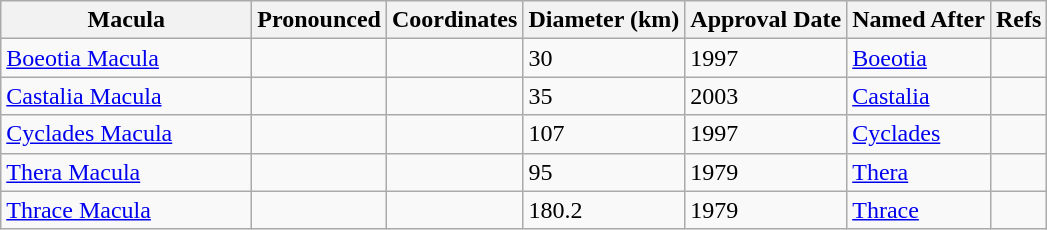<table class="wikitable">
<tr>
<th style="width:10em">Macula</th>
<th>Pronounced</th>
<th>Coordinates</th>
<th>Diameter (km)</th>
<th>Approval Date</th>
<th>Named After</th>
<th>Refs</th>
</tr>
<tr>
<td><a href='#'>Boeotia Macula</a></td>
<td></td>
<td></td>
<td>30</td>
<td>1997</td>
<td><a href='#'>Boeotia</a></td>
<td></td>
</tr>
<tr>
<td><a href='#'>Castalia Macula</a></td>
<td></td>
<td></td>
<td>35</td>
<td>2003</td>
<td><a href='#'>Castalia</a></td>
<td></td>
</tr>
<tr>
<td><a href='#'>Cyclades Macula</a></td>
<td></td>
<td></td>
<td>107</td>
<td>1997</td>
<td><a href='#'>Cyclades</a></td>
<td></td>
</tr>
<tr>
<td><a href='#'>Thera Macula</a></td>
<td></td>
<td></td>
<td>95</td>
<td>1979</td>
<td><a href='#'>Thera</a></td>
<td></td>
</tr>
<tr>
<td><a href='#'>Thrace Macula</a></td>
<td></td>
<td></td>
<td>180.2</td>
<td>1979</td>
<td><a href='#'>Thrace</a></td>
<td></td>
</tr>
</table>
